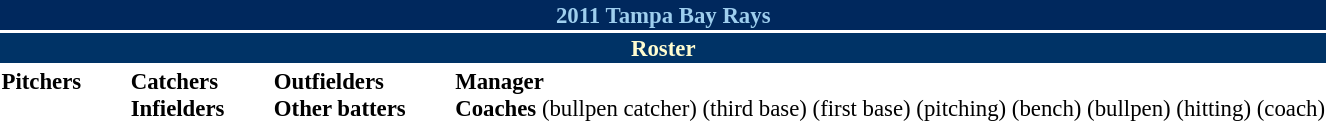<table class="toccolours" style="font-size: 95%;">
<tr>
<th colspan="10" style="background:#00285d; color:#9eceee; text-align:center;">2011 Tampa Bay Rays</th>
</tr>
<tr>
<td colspan="10" style="background:#036; color:#fffdd0; text-align:center;"><strong>Roster</strong></td>
</tr>
<tr>
<td valign="top"><strong>Pitchers</strong><br>



















</td>
<td style="width:25px;"></td>
<td valign="top"><strong>Catchers</strong><br>



<strong>Infielders</strong>







</td>
<td style="width:25px;"></td>
<td valign="top"><strong>Outfielders</strong><br>






<strong>Other batters</strong>

</td>
<td style="width:25px;"></td>
<td valign="top"><strong>Manager</strong><br>
<strong>Coaches</strong>

 (bullpen catcher)
 (third base)
 (first base)
 (pitching)
 (bench)
 (bullpen)
 (hitting)
 (coach)</td>
</tr>
</table>
